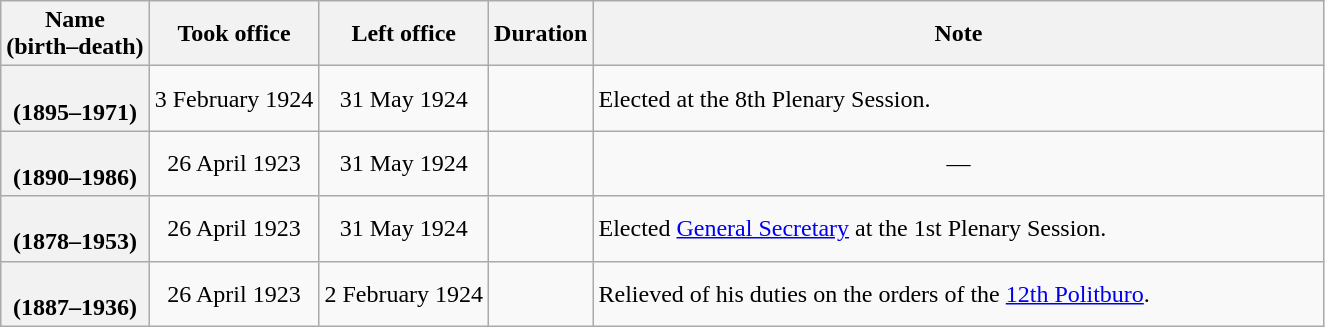<table class="wikitable plainrowheaders sortable" style="text-align:center;" border="1">
<tr>
<th scope="col">Name<br>(birth–death)</th>
<th scope="col">Took office</th>
<th scope="col">Left office</th>
<th scope="col">Duration</th>
<th scope="col" style="width:30em;">Note</th>
</tr>
<tr>
<th scope="row"><br>(1895–1971)</th>
<td>3 February 1924</td>
<td>31 May 1924</td>
<td></td>
<td align="left">Elected at the 8th Plenary Session.</td>
</tr>
<tr>
<th scope="row"><br>(1890–1986)</th>
<td>26 April 1923</td>
<td>31 May 1924</td>
<td></td>
<td>—</td>
</tr>
<tr>
<th scope="row"><br>(1878–1953)</th>
<td>26 April 1923</td>
<td>31 May 1924</td>
<td></td>
<td align="left">Elected <a href='#'>General Secretary</a> at the 1st Plenary Session.</td>
</tr>
<tr>
<th scope="row"><br>(1887–1936)</th>
<td>26 April 1923</td>
<td>2 February 1924</td>
<td></td>
<td align="left">Relieved of his duties on the orders of the <a href='#'>12th Politburo</a>.</td>
</tr>
</table>
